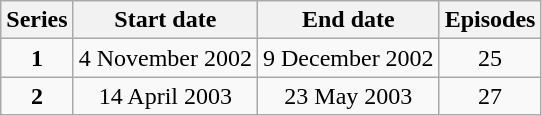<table class="wikitable" style="text-align:center;">
<tr>
<th>Series</th>
<th>Start date</th>
<th>End date</th>
<th>Episodes</th>
</tr>
<tr>
<td><strong>1</strong></td>
<td>4 November 2002</td>
<td>9 December 2002</td>
<td>25</td>
</tr>
<tr>
<td><strong>2</strong></td>
<td>14 April 2003</td>
<td>23 May 2003</td>
<td>27</td>
</tr>
</table>
